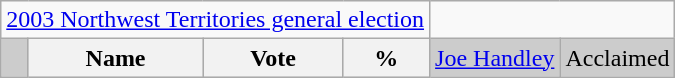<table class="wikitable">
<tr>
<td colspan=4 align=center><a href='#'>2003 Northwest Territories general election</a></td>
</tr>
<tr bgcolor="CCCCCC">
<td></td>
<th><strong>Name </strong></th>
<th><strong>Vote</strong></th>
<th><strong>%</strong><br></th>
<td><a href='#'>Joe Handley</a></td>
<td colspan="2" align=center>Acclaimed</td>
</tr>
</table>
